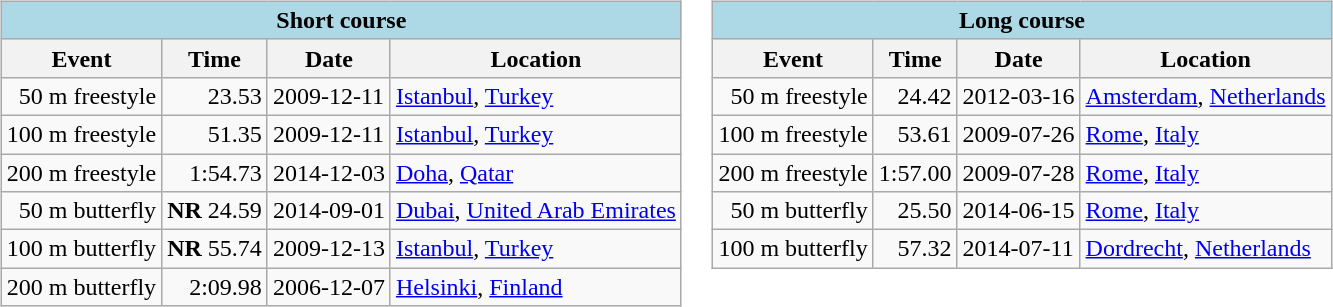<table>
<tr>
<td valign=top  align=left><br><table class="wikitable" |>
<tr>
<th colspan="4" style="background: #add8e6;">Short course</th>
</tr>
<tr>
<th>Event</th>
<th>Time</th>
<th>Date</th>
<th>Location</th>
</tr>
<tr>
<td align=right>50 m freestyle</td>
<td align=right>23.53</td>
<td>2009-12-11</td>
<td><a href='#'>Istanbul</a>, <a href='#'>Turkey</a></td>
</tr>
<tr>
<td>100 m freestyle</td>
<td align=right>51.35</td>
<td>2009-12-11</td>
<td><a href='#'>Istanbul</a>, <a href='#'>Turkey</a></td>
</tr>
<tr>
<td>200 m freestyle</td>
<td align=right>1:54.73</td>
<td>2014-12-03</td>
<td><a href='#'>Doha</a>, <a href='#'>Qatar</a></td>
</tr>
<tr>
<td align=right>50 m butterfly</td>
<td align=right><strong>NR</strong> 24.59</td>
<td>2014-09-01</td>
<td><a href='#'>Dubai</a>, <a href='#'>United Arab Emirates</a></td>
</tr>
<tr>
<td align=right>100 m butterfly</td>
<td align=right><strong>NR</strong> 55.74</td>
<td>2009-12-13</td>
<td><a href='#'>Istanbul</a>, <a href='#'>Turkey</a></td>
</tr>
<tr>
<td align=right>200 m butterfly</td>
<td align=right>2:09.98</td>
<td>2006-12-07</td>
<td><a href='#'>Helsinki</a>, <a href='#'>Finland</a></td>
</tr>
</table>
</td>
<td valign=top  align=left><br><table class="wikitable" |>
<tr>
<th colspan="4" style="background: #add8e6;">Long course</th>
</tr>
<tr>
<th>Event</th>
<th>Time</th>
<th>Date</th>
<th>Location</th>
</tr>
<tr>
<td align=right>50 m freestyle</td>
<td align=right>24.42</td>
<td>2012-03-16</td>
<td><a href='#'>Amsterdam</a>, <a href='#'>Netherlands</a></td>
</tr>
<tr>
<td>100 m freestyle</td>
<td align=right>53.61</td>
<td>2009-07-26</td>
<td><a href='#'>Rome</a>, <a href='#'>Italy</a></td>
</tr>
<tr>
<td>200 m freestyle</td>
<td>1:57.00</td>
<td>2009-07-28</td>
<td><a href='#'>Rome</a>, <a href='#'>Italy</a></td>
</tr>
<tr>
<td align=right>50 m butterfly</td>
<td align=right>25.50</td>
<td>2014-06-15</td>
<td><a href='#'>Rome</a>, <a href='#'>Italy</a></td>
</tr>
<tr>
<td align=right>100 m butterfly</td>
<td align=right>57.32</td>
<td>2014-07-11</td>
<td><a href='#'>Dordrecht</a>, <a href='#'>Netherlands</a></td>
</tr>
</table>
</td>
</tr>
</table>
